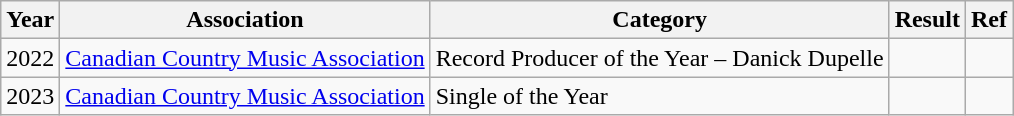<table class="wikitable">
<tr>
<th>Year</th>
<th>Association</th>
<th>Category</th>
<th>Result</th>
<th>Ref</th>
</tr>
<tr>
<td>2022</td>
<td><a href='#'>Canadian Country Music Association</a></td>
<td>Record Producer of the Year – Danick Dupelle</td>
<td></td>
<td></td>
</tr>
<tr>
<td>2023</td>
<td><a href='#'>Canadian Country Music Association</a></td>
<td>Single of the Year</td>
<td></td>
<td></td>
</tr>
</table>
